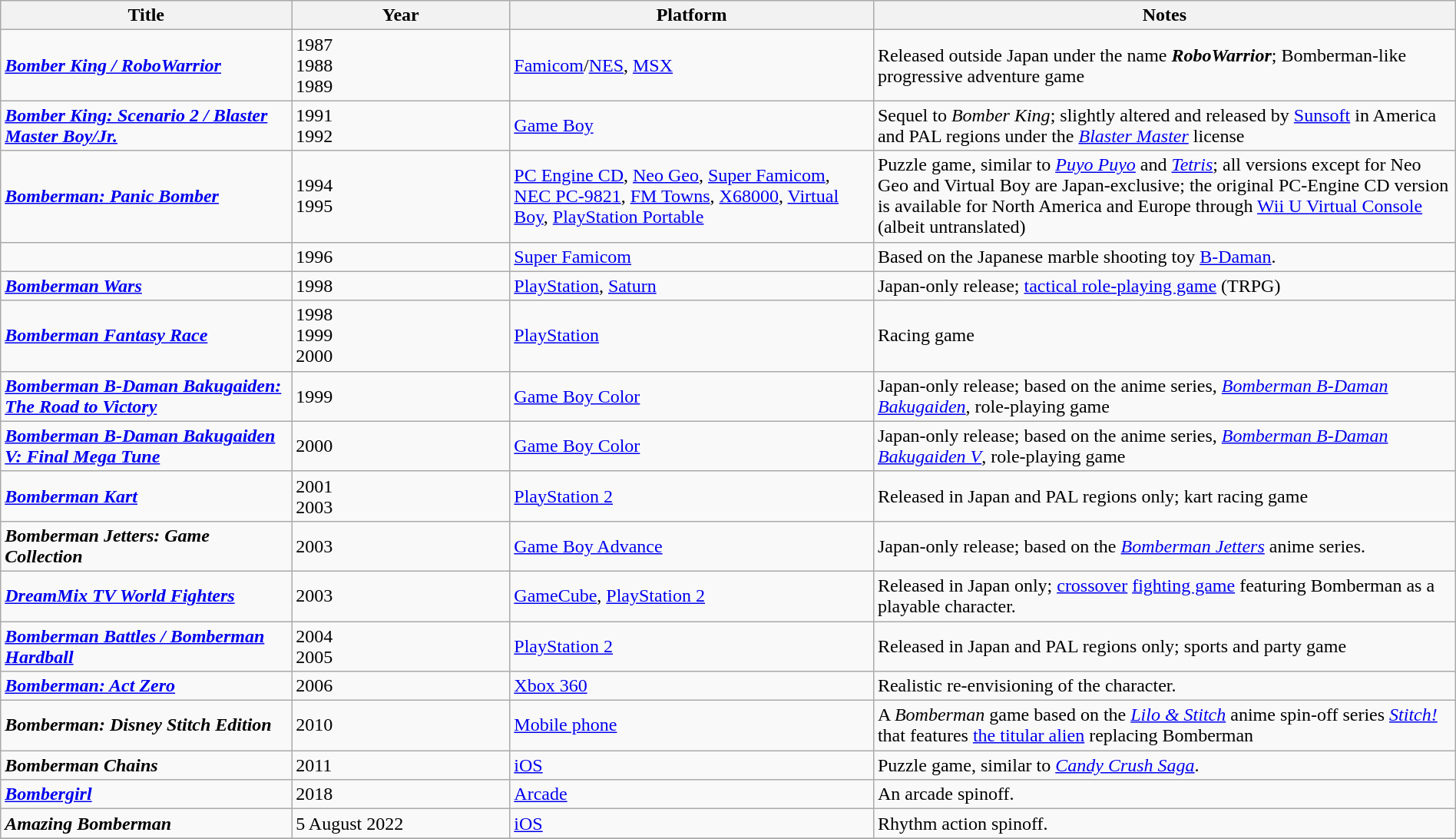<table class="wikitable sortable" style="width: 100%;">
<tr>
<th scope="col" width=20%>Title</th>
<th scope="col" width=15%>Year</th>
<th scope="col" width=25%>Platform</th>
<th scope="col" style="width:40%;" class="unsortable">Notes</th>
</tr>
<tr>
<td><strong><em><a href='#'>Bomber King / RoboWarrior</a></em></strong></td>
<td> 1987<br> 1988<br> 1989</td>
<td><a href='#'>Famicom</a>/<a href='#'>NES</a>, <a href='#'>MSX</a></td>
<td>Released outside Japan under the name <strong><em>RoboWarrior</em></strong>; Bomberman-like progressive adventure game</td>
</tr>
<tr>
<td><strong><em><a href='#'>Bomber King: Scenario 2 / Blaster Master Boy/Jr.</a></em></strong></td>
<td> 1991<br> 1992</td>
<td><a href='#'>Game Boy</a></td>
<td>Sequel to <em>Bomber King</em>; slightly altered and released by <a href='#'>Sunsoft</a> in America and PAL regions under the <em><a href='#'>Blaster Master</a></em> license</td>
</tr>
<tr>
<td><strong><em><a href='#'>Bomberman: Panic Bomber</a></em></strong></td>
<td> 1994<br> 1995</td>
<td><a href='#'>PC Engine CD</a>, <a href='#'>Neo Geo</a>, <a href='#'>Super Famicom</a>, <a href='#'>NEC PC-9821</a>, <a href='#'>FM Towns</a>, <a href='#'>X68000</a>, <a href='#'>Virtual Boy</a>, <a href='#'>PlayStation Portable</a></td>
<td>Puzzle game, similar to <em><a href='#'>Puyo Puyo</a></em> and <em><a href='#'>Tetris</a></em>; all versions except for Neo Geo and Virtual Boy are Japan-exclusive; the original PC-Engine CD version is available for North America and Europe through <a href='#'>Wii U Virtual Console</a> (albeit untranslated)</td>
</tr>
<tr>
<td><strong><em></em></strong></td>
<td> 1996</td>
<td><a href='#'>Super Famicom</a></td>
<td>Based on the Japanese marble shooting toy <a href='#'>B-Daman</a>.</td>
</tr>
<tr>
<td><strong><em><a href='#'>Bomberman Wars</a></em></strong></td>
<td> 1998</td>
<td><a href='#'>PlayStation</a>, <a href='#'>Saturn</a></td>
<td>Japan-only release; <a href='#'>tactical role-playing game</a> (TRPG)</td>
</tr>
<tr>
<td><strong><em><a href='#'>Bomberman Fantasy Race</a></em></strong></td>
<td> 1998<br> 1999<br> 2000</td>
<td><a href='#'>PlayStation</a></td>
<td>Racing game</td>
</tr>
<tr>
<td><strong><em><a href='#'>Bomberman B-Daman Bakugaiden: The Road to Victory</a></em></strong></td>
<td> 1999</td>
<td><a href='#'>Game Boy Color</a></td>
<td>Japan-only release; based on the anime series, <em><a href='#'>Bomberman B-Daman Bakugaiden</a></em>, role-playing game</td>
</tr>
<tr>
<td><strong><em><a href='#'>Bomberman B-Daman Bakugaiden V: Final Mega Tune</a></em></strong></td>
<td> 2000</td>
<td><a href='#'>Game Boy Color</a></td>
<td>Japan-only release; based on the anime series, <em><a href='#'>Bomberman B-Daman Bakugaiden V</a></em>, role-playing game</td>
</tr>
<tr>
<td><strong><em><a href='#'>Bomberman Kart</a></em></strong></td>
<td> 2001<br> 2003</td>
<td><a href='#'>PlayStation 2</a></td>
<td>Released in Japan and PAL regions only; kart racing game</td>
</tr>
<tr>
<td><strong><em>Bomberman Jetters: Game Collection</em></strong></td>
<td> 2003</td>
<td><a href='#'>Game Boy Advance</a></td>
<td>Japan-only release; based on the <em><a href='#'>Bomberman Jetters</a></em> anime series.</td>
</tr>
<tr>
<td><strong><em><a href='#'>DreamMix TV World Fighters</a></em></strong></td>
<td> 2003</td>
<td><a href='#'>GameCube</a>, <a href='#'>PlayStation 2</a></td>
<td>Released in Japan only; <a href='#'>crossover</a> <a href='#'>fighting game</a> featuring Bomberman as a playable character.</td>
</tr>
<tr>
<td><strong><em><a href='#'>Bomberman Battles / Bomberman Hardball</a></em></strong></td>
<td> 2004<br> 2005</td>
<td><a href='#'>PlayStation 2</a></td>
<td>Released in Japan and PAL regions only; sports and party game</td>
</tr>
<tr>
<td><strong><em><a href='#'>Bomberman: Act Zero</a></em></strong></td>
<td> 2006</td>
<td><a href='#'>Xbox 360</a></td>
<td>Realistic re-envisioning of the character.</td>
</tr>
<tr>
<td><strong><em>Bomberman: Disney Stitch Edition</em></strong></td>
<td> 2010</td>
<td><a href='#'>Mobile phone</a></td>
<td>A <em>Bomberman</em> game based on the <em><a href='#'>Lilo & Stitch</a></em> anime spin-off series <em><a href='#'>Stitch!</a></em> that features <a href='#'>the titular alien</a> replacing Bomberman</td>
</tr>
<tr>
<td><strong><em>Bomberman Chains</em></strong></td>
<td> 2011</td>
<td><a href='#'>iOS</a></td>
<td>Puzzle game, similar to <em><a href='#'>Candy Crush Saga</a></em>.</td>
</tr>
<tr>
<td><strong><em><a href='#'>Bombergirl</a></em></strong></td>
<td> 2018</td>
<td><a href='#'>Arcade</a></td>
<td>An arcade spinoff.</td>
</tr>
<tr>
<td><strong><em>Amazing Bomberman</em></strong></td>
<td> 5 August 2022</td>
<td><a href='#'>iOS</a></td>
<td>Rhythm action spinoff.</td>
</tr>
<tr>
</tr>
</table>
